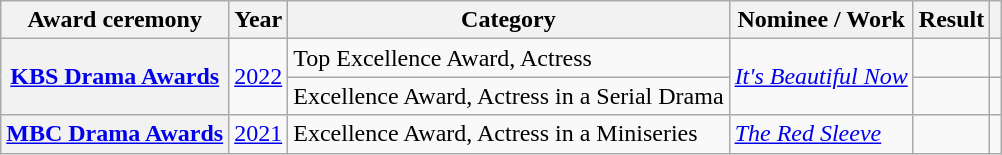<table class="wikitable plainrowheaders sortable">
<tr>
<th scope="col">Award ceremony</th>
<th scope="col">Year</th>
<th scope="col">Category</th>
<th scope="col">Nominee / Work</th>
<th scope="col">Result</th>
<th scope="col" class="unsortable"></th>
</tr>
<tr>
<th scope="row" rowspan="2"><a href='#'>KBS Drama Awards</a></th>
<td rowspan="2"><a href='#'>2022</a></td>
<td>Top Excellence Award, Actress</td>
<td rowspan=2><em><a href='#'>It's Beautiful Now</a></em></td>
<td></td>
<td style="text-align:center"></td>
</tr>
<tr>
<td>Excellence Award, Actress in a Serial Drama</td>
<td></td>
<td style="text-align:center"></td>
</tr>
<tr>
<th scope="row"><a href='#'>MBC Drama Awards</a></th>
<td><a href='#'>2021</a></td>
<td>Excellence Award, Actress in a Miniseries</td>
<td><em><a href='#'>The Red Sleeve</a></em></td>
<td></td>
<td></td>
</tr>
</table>
